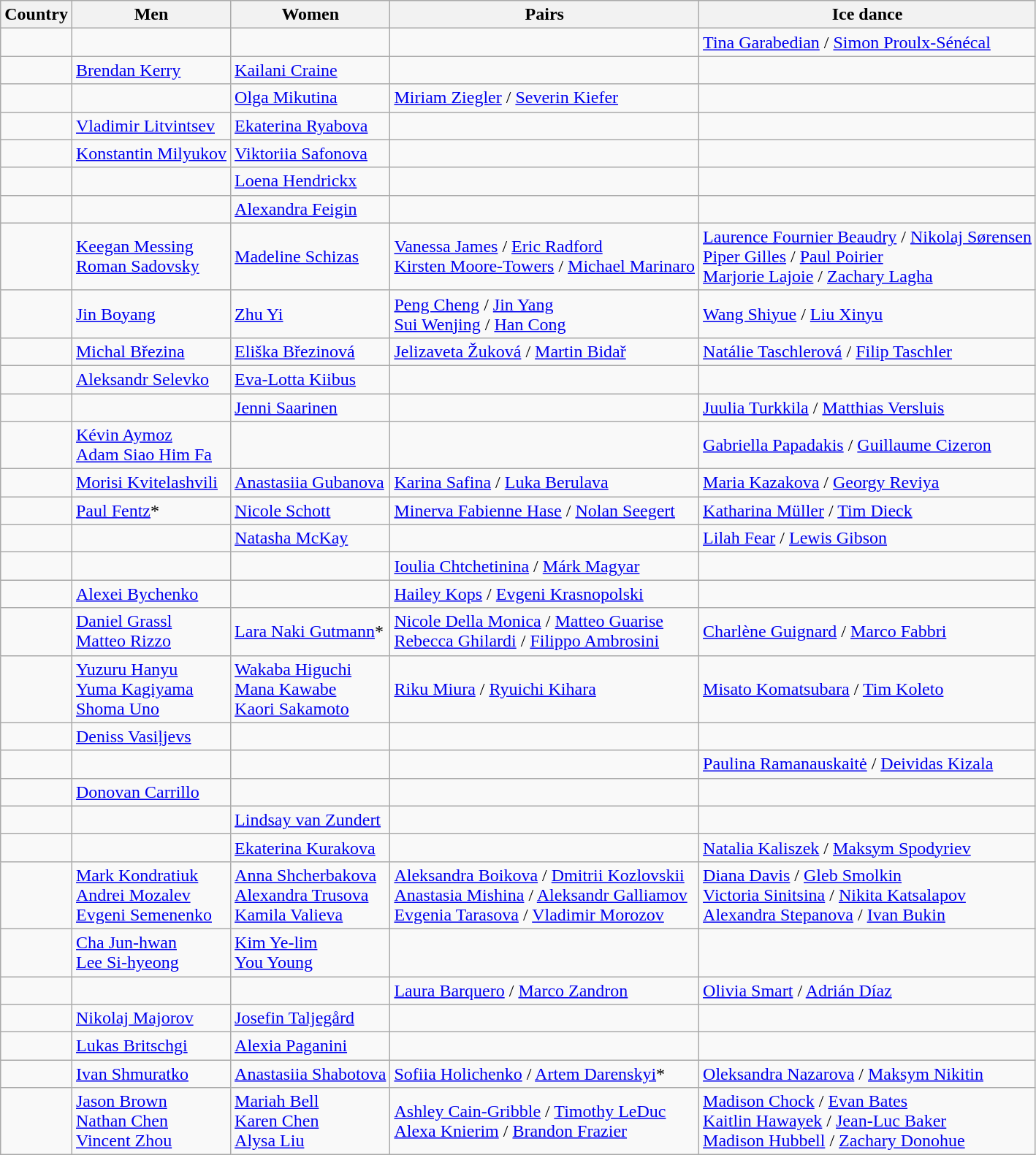<table class="wikitable">
<tr>
<th>Country</th>
<th>Men</th>
<th>Women</th>
<th>Pairs</th>
<th>Ice dance</th>
</tr>
<tr>
<td></td>
<td></td>
<td></td>
<td></td>
<td><a href='#'>Tina Garabedian</a> / <a href='#'>Simon Proulx-Sénécal</a></td>
</tr>
<tr>
<td></td>
<td><a href='#'>Brendan Kerry</a></td>
<td><a href='#'>Kailani Craine</a></td>
<td></td>
<td></td>
</tr>
<tr>
<td></td>
<td></td>
<td><a href='#'>Olga Mikutina</a></td>
<td><a href='#'>Miriam Ziegler</a> / <a href='#'>Severin Kiefer</a></td>
<td></td>
</tr>
<tr>
<td></td>
<td><a href='#'>Vladimir Litvintsev</a></td>
<td><a href='#'>Ekaterina Ryabova</a></td>
<td></td>
<td></td>
</tr>
<tr>
<td></td>
<td><a href='#'>Konstantin Milyukov</a></td>
<td><a href='#'>Viktoriia Safonova</a></td>
<td></td>
<td></td>
</tr>
<tr>
<td></td>
<td></td>
<td><a href='#'>Loena Hendrickx</a></td>
<td></td>
<td></td>
</tr>
<tr>
<td></td>
<td></td>
<td><a href='#'>Alexandra Feigin</a></td>
<td></td>
<td></td>
</tr>
<tr>
<td></td>
<td><a href='#'>Keegan Messing</a><br><a href='#'>Roman Sadovsky</a></td>
<td><a href='#'>Madeline Schizas</a></td>
<td><a href='#'>Vanessa James</a> / <a href='#'>Eric Radford</a><br><a href='#'>Kirsten Moore-Towers</a> / <a href='#'>Michael Marinaro</a></td>
<td><a href='#'>Laurence Fournier Beaudry</a> / <a href='#'>Nikolaj Sørensen</a><br><a href='#'>Piper Gilles</a> / <a href='#'>Paul Poirier</a><br><a href='#'>Marjorie Lajoie</a> / <a href='#'>Zachary Lagha</a></td>
</tr>
<tr>
<td></td>
<td><a href='#'>Jin Boyang</a></td>
<td><a href='#'>Zhu Yi</a></td>
<td><a href='#'>Peng Cheng</a> / <a href='#'>Jin Yang</a><br><a href='#'>Sui Wenjing</a> / <a href='#'>Han Cong</a></td>
<td><a href='#'>Wang Shiyue</a> / <a href='#'>Liu Xinyu</a></td>
</tr>
<tr>
<td></td>
<td><a href='#'>Michal Březina</a></td>
<td><a href='#'>Eliška Březinová</a></td>
<td><a href='#'>Jelizaveta Žuková</a> / <a href='#'>Martin Bidař</a></td>
<td><a href='#'>Natálie Taschlerová</a> / <a href='#'>Filip Taschler</a></td>
</tr>
<tr>
<td></td>
<td><a href='#'>Aleksandr Selevko</a></td>
<td><a href='#'>Eva-Lotta Kiibus</a></td>
<td></td>
<td></td>
</tr>
<tr>
<td></td>
<td></td>
<td><a href='#'>Jenni Saarinen</a></td>
<td></td>
<td><a href='#'>Juulia Turkkila</a> / <a href='#'>Matthias Versluis</a></td>
</tr>
<tr>
<td></td>
<td><a href='#'>Kévin Aymoz</a><br><a href='#'>Adam Siao Him Fa</a></td>
<td></td>
<td></td>
<td><a href='#'>Gabriella Papadakis</a> / <a href='#'>Guillaume Cizeron</a></td>
</tr>
<tr>
<td></td>
<td><a href='#'>Morisi Kvitelashvili</a></td>
<td><a href='#'>Anastasiia Gubanova</a></td>
<td><a href='#'>Karina Safina</a> / <a href='#'>Luka Berulava</a></td>
<td><a href='#'>Maria Kazakova</a> / <a href='#'>Georgy Reviya</a></td>
</tr>
<tr>
<td></td>
<td><a href='#'>Paul Fentz</a>*</td>
<td><a href='#'>Nicole Schott</a></td>
<td><a href='#'>Minerva Fabienne Hase</a> / <a href='#'>Nolan Seegert</a></td>
<td><a href='#'>Katharina Müller</a> / <a href='#'>Tim Dieck</a></td>
</tr>
<tr>
<td></td>
<td></td>
<td><a href='#'>Natasha McKay</a></td>
<td></td>
<td><a href='#'>Lilah Fear</a> / <a href='#'>Lewis Gibson</a></td>
</tr>
<tr>
<td></td>
<td></td>
<td></td>
<td><a href='#'>Ioulia Chtchetinina</a> / <a href='#'>Márk Magyar</a></td>
<td></td>
</tr>
<tr>
<td></td>
<td><a href='#'>Alexei Bychenko</a></td>
<td></td>
<td><a href='#'>Hailey Kops</a> / <a href='#'>Evgeni Krasnopolski</a></td>
<td></td>
</tr>
<tr>
<td></td>
<td><a href='#'>Daniel Grassl</a><br><a href='#'>Matteo Rizzo</a></td>
<td><a href='#'>Lara Naki Gutmann</a>*</td>
<td><a href='#'>Nicole Della Monica</a> / <a href='#'>Matteo Guarise</a><br><a href='#'>Rebecca Ghilardi</a> / <a href='#'>Filippo Ambrosini</a></td>
<td><a href='#'>Charlène Guignard</a> / <a href='#'>Marco Fabbri</a></td>
</tr>
<tr>
<td></td>
<td><a href='#'>Yuzuru Hanyu</a><br><a href='#'>Yuma Kagiyama</a><br><a href='#'>Shoma Uno</a></td>
<td><a href='#'>Wakaba Higuchi</a><br><a href='#'>Mana Kawabe</a><br><a href='#'>Kaori Sakamoto</a></td>
<td><a href='#'>Riku Miura</a> / <a href='#'>Ryuichi Kihara</a></td>
<td><a href='#'>Misato Komatsubara</a> / <a href='#'>Tim Koleto</a></td>
</tr>
<tr>
<td></td>
<td><a href='#'>Deniss Vasiļjevs</a></td>
<td></td>
<td></td>
<td></td>
</tr>
<tr>
<td></td>
<td></td>
<td></td>
<td></td>
<td><a href='#'>Paulina Ramanauskaitė</a> / <a href='#'>Deividas Kizala</a></td>
</tr>
<tr>
<td></td>
<td><a href='#'>Donovan Carrillo</a></td>
<td></td>
<td></td>
<td></td>
</tr>
<tr>
<td></td>
<td></td>
<td><a href='#'>Lindsay van Zundert</a></td>
<td></td>
<td></td>
</tr>
<tr>
<td></td>
<td></td>
<td><a href='#'>Ekaterina Kurakova</a></td>
<td></td>
<td><a href='#'>Natalia Kaliszek</a> / <a href='#'>Maksym Spodyriev</a></td>
</tr>
<tr>
<td></td>
<td><a href='#'>Mark Kondratiuk</a><br><a href='#'>Andrei Mozalev</a><br><a href='#'>Evgeni Semenenko</a></td>
<td><a href='#'>Anna Shcherbakova</a><br><a href='#'>Alexandra Trusova</a><br><a href='#'>Kamila Valieva</a></td>
<td><a href='#'>Aleksandra Boikova</a> / <a href='#'>Dmitrii Kozlovskii</a><br><a href='#'>Anastasia Mishina</a> / <a href='#'>Aleksandr Galliamov</a><br><a href='#'>Evgenia Tarasova</a> / <a href='#'>Vladimir Morozov</a></td>
<td><a href='#'>Diana Davis</a> / <a href='#'>Gleb Smolkin</a><br><a href='#'>Victoria Sinitsina</a> / <a href='#'>Nikita Katsalapov</a><br><a href='#'>Alexandra Stepanova</a> / <a href='#'>Ivan Bukin</a></td>
</tr>
<tr>
<td></td>
<td><a href='#'>Cha Jun-hwan</a><br><a href='#'>Lee Si-hyeong</a></td>
<td><a href='#'>Kim Ye-lim</a><br><a href='#'>You Young</a></td>
<td></td>
<td></td>
</tr>
<tr>
<td></td>
<td></td>
<td></td>
<td><a href='#'>Laura Barquero</a> / <a href='#'>Marco Zandron</a></td>
<td><a href='#'>Olivia Smart</a> / <a href='#'>Adrián Díaz</a></td>
</tr>
<tr>
<td></td>
<td><a href='#'>Nikolaj Majorov</a></td>
<td><a href='#'>Josefin Taljegård</a></td>
<td></td>
<td></td>
</tr>
<tr>
<td></td>
<td><a href='#'>Lukas Britschgi</a></td>
<td><a href='#'>Alexia Paganini</a></td>
<td></td>
<td></td>
</tr>
<tr>
<td></td>
<td><a href='#'>Ivan Shmuratko</a></td>
<td><a href='#'>Anastasiia Shabotova</a></td>
<td><a href='#'>Sofiia Holichenko</a> / <a href='#'>Artem Darenskyi</a>*</td>
<td><a href='#'>Oleksandra Nazarova</a> / <a href='#'>Maksym Nikitin</a></td>
</tr>
<tr>
<td></td>
<td><a href='#'>Jason Brown</a><br><a href='#'>Nathan Chen</a><br><a href='#'>Vincent Zhou</a></td>
<td><a href='#'>Mariah Bell</a><br><a href='#'>Karen Chen</a><br><a href='#'>Alysa Liu</a></td>
<td><a href='#'>Ashley Cain-Gribble</a> / <a href='#'>Timothy LeDuc</a><br><a href='#'>Alexa Knierim</a> / <a href='#'>Brandon Frazier</a></td>
<td><a href='#'>Madison Chock</a> / <a href='#'>Evan Bates</a><br><a href='#'>Kaitlin Hawayek</a> / <a href='#'>Jean-Luc Baker</a><br><a href='#'>Madison Hubbell</a> / <a href='#'>Zachary Donohue</a></td>
</tr>
</table>
